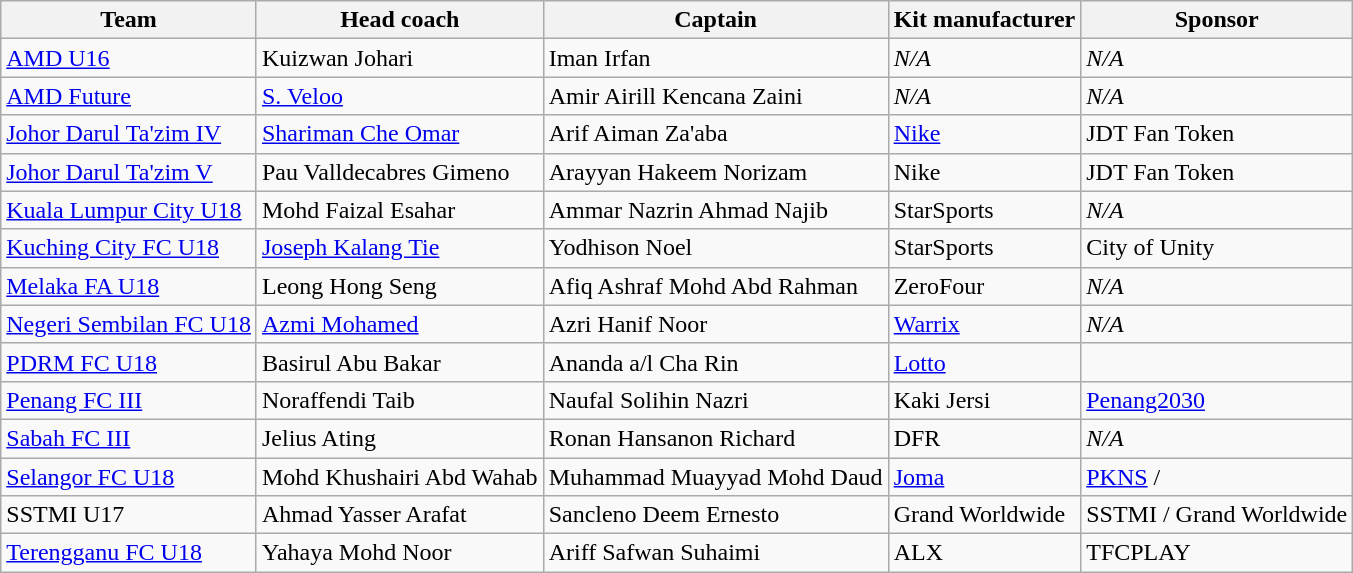<table class="wikitable sortable">
<tr>
<th>Team</th>
<th>Head coach</th>
<th>Captain</th>
<th>Kit manufacturer</th>
<th>Sponsor</th>
</tr>
<tr>
<td><a href='#'>AMD U16</a></td>
<td> Kuizwan Johari</td>
<td> Iman Irfan</td>
<td><em>N/A</em></td>
<td><em>N/A</em></td>
</tr>
<tr>
<td><a href='#'>AMD Future</a></td>
<td> <a href='#'>S. Veloo</a></td>
<td> Amir Airill Kencana Zaini</td>
<td><em>N/A</em></td>
<td><em>N/A</em></td>
</tr>
<tr>
<td><a href='#'>Johor Darul Ta'zim IV</a></td>
<td> <a href='#'>Shariman Che Omar</a></td>
<td> Arif Aiman Za'aba</td>
<td><a href='#'>Nike</a></td>
<td>JDT Fan Token</td>
</tr>
<tr>
<td><a href='#'>Johor Darul Ta'zim V</a></td>
<td> Pau Valldecabres Gimeno</td>
<td> Arayyan Hakeem Norizam</td>
<td>Nike</td>
<td>JDT Fan Token</td>
</tr>
<tr>
<td><a href='#'>Kuala Lumpur City U18</a></td>
<td> Mohd Faizal Esahar</td>
<td> Ammar Nazrin Ahmad Najib</td>
<td>StarSports</td>
<td><em>N/A</em></td>
</tr>
<tr>
<td><a href='#'>Kuching City FC U18</a></td>
<td> <a href='#'>Joseph Kalang Tie</a></td>
<td> Yodhison Noel</td>
<td>StarSports</td>
<td>City of Unity</td>
</tr>
<tr>
<td><a href='#'>Melaka FA U18</a></td>
<td> Leong Hong Seng</td>
<td> Afiq Ashraf Mohd Abd Rahman</td>
<td>ZeroFour</td>
<td><em>N/A</em></td>
</tr>
<tr>
<td><a href='#'>Negeri Sembilan FC U18</a></td>
<td> <a href='#'>Azmi Mohamed</a></td>
<td> Azri Hanif Noor</td>
<td><a href='#'>Warrix</a></td>
<td><em>N/A</em></td>
</tr>
<tr>
<td><a href='#'>PDRM FC U18</a></td>
<td> Basirul Abu Bakar</td>
<td> Ananda a/l Cha Rin</td>
<td><a href='#'>Lotto</a></td>
<td></td>
</tr>
<tr>
<td><a href='#'>Penang FC III</a></td>
<td> Noraffendi Taib</td>
<td> Naufal Solihin Nazri</td>
<td>Kaki Jersi</td>
<td><a href='#'>Penang2030</a></td>
</tr>
<tr>
<td><a href='#'>Sabah FC III</a></td>
<td> Jelius Ating</td>
<td> Ronan Hansanon Richard</td>
<td>DFR</td>
<td><em>N/A</em></td>
</tr>
<tr>
<td><a href='#'>Selangor FC U18</a></td>
<td> Mohd Khushairi Abd Wahab</td>
<td> Muhammad Muayyad Mohd Daud</td>
<td><a href='#'>Joma</a></td>
<td><a href='#'>PKNS</a> / </td>
</tr>
<tr>
<td>SSTMI U17</td>
<td> Ahmad Yasser Arafat</td>
<td> Sancleno Deem Ernesto</td>
<td>Grand Worldwide</td>
<td>SSTMI / Grand Worldwide</td>
</tr>
<tr>
<td><a href='#'>Terengganu FC U18</a></td>
<td> Yahaya Mohd Noor</td>
<td> Ariff Safwan Suhaimi</td>
<td>ALX</td>
<td>TFCPLAY</td>
</tr>
</table>
